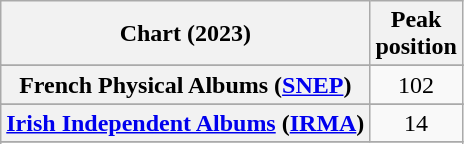<table class="wikitable sortable plainrowheaders" style="text-align:center;">
<tr>
<th scope="col">Chart (2023)</th>
<th scope="col">Peak<br>position</th>
</tr>
<tr>
</tr>
<tr>
</tr>
<tr>
</tr>
<tr>
<th scope="row">French Physical Albums (<a href='#'>SNEP</a>)</th>
<td>102</td>
</tr>
<tr>
</tr>
<tr>
<th scope="row"><a href='#'>Irish Independent Albums</a> (<a href='#'>IRMA</a>)</th>
<td>14</td>
</tr>
<tr>
</tr>
<tr>
</tr>
<tr>
</tr>
<tr>
</tr>
<tr>
</tr>
<tr>
</tr>
</table>
